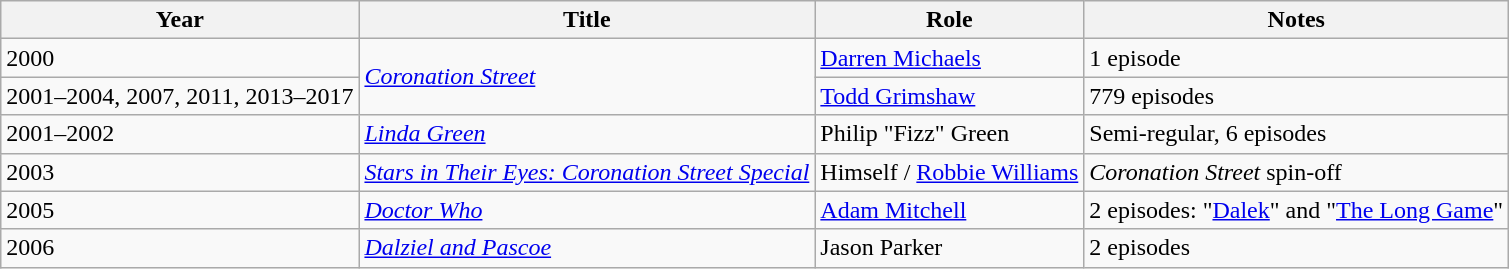<table class="wikitable sortable">
<tr>
<th>Year</th>
<th>Title</th>
<th>Role</th>
<th>Notes</th>
</tr>
<tr>
<td>2000</td>
<td rowspan=2><em><a href='#'>Coronation Street</a></em></td>
<td><a href='#'>Darren Michaels</a></td>
<td>1 episode</td>
</tr>
<tr>
<td>2001–2004, 2007, 2011, 2013–2017</td>
<td><a href='#'>Todd Grimshaw</a></td>
<td>779 episodes</td>
</tr>
<tr>
<td>2001–2002</td>
<td><em><a href='#'>Linda Green</a></em></td>
<td>Philip "Fizz" Green</td>
<td>Semi-regular, 6 episodes</td>
</tr>
<tr>
<td>2003</td>
<td><em><a href='#'>Stars in Their Eyes: Coronation Street Special</a></em></td>
<td>Himself / <a href='#'>Robbie Williams</a></td>
<td><em>Coronation Street</em> spin-off</td>
</tr>
<tr>
<td>2005</td>
<td><em><a href='#'>Doctor Who</a></em></td>
<td><a href='#'>Adam Mitchell</a></td>
<td>2 episodes: "<a href='#'>Dalek</a>" and "<a href='#'>The Long Game</a>"</td>
</tr>
<tr>
<td>2006</td>
<td><em><a href='#'>Dalziel and Pascoe</a></em></td>
<td>Jason Parker</td>
<td>2 episodes</td>
</tr>
</table>
